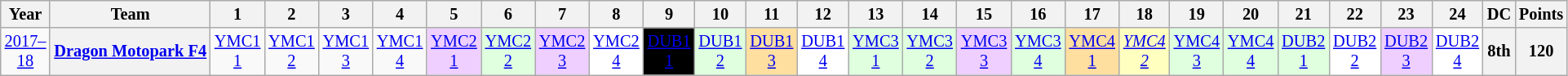<table class="wikitable" style="text-align:center; font-size:85%;">
<tr>
<th>Year</th>
<th>Team</th>
<th>1</th>
<th>2</th>
<th>3</th>
<th>4</th>
<th>5</th>
<th>6</th>
<th>7</th>
<th>8</th>
<th>9</th>
<th>10</th>
<th>11</th>
<th>12</th>
<th>13</th>
<th>14</th>
<th>15</th>
<th>16</th>
<th>17</th>
<th>18</th>
<th>19</th>
<th>20</th>
<th>21</th>
<th>22</th>
<th>23</th>
<th>24</th>
<th>DC</th>
<th>Points</th>
</tr>
<tr>
<td><a href='#'>2017–18</a></td>
<th nowrap><a href='#'>Dragon Motopark F4</a></th>
<td><a href='#'>YMC1<br>1</a></td>
<td><a href='#'>YMC1<br>2</a></td>
<td><a href='#'>YMC1<br>3</a></td>
<td><a href='#'>YMC1<br>4</a></td>
<td style="background:#EFCFFF;"><a href='#'>YMC2<br>1</a><br></td>
<td style="background:#DFFFDF;"><a href='#'>YMC2<br>2</a><br></td>
<td style="background:#EFCFFF;"><a href='#'>YMC2<br>3</a><br></td>
<td style="background:#FFFFFF;"><a href='#'>YMC2<br>4</a><br></td>
<td style="background:#000000;color:#FFFFFF;"><a href='#'><span>DUB1<br>1</span></a><br></td>
<td style="background:#DFFFDF;"><a href='#'>DUB1<br>2</a><br></td>
<td style="background:#FFDF9F;"><a href='#'>DUB1<br>3</a><br></td>
<td style="background:#FFFFFF;"><a href='#'>DUB1<br>4</a><br></td>
<td style="background:#DFFFDF;"><a href='#'>YMC3<br>1</a><br></td>
<td style="background:#DFFFDF;"><a href='#'>YMC3<br>2</a><br></td>
<td style="background:#EFCFFF;"><a href='#'>YMC3<br>3</a><br></td>
<td style="background:#DFFFDF;"><a href='#'>YMC3<br>4</a><br></td>
<td style="background:#FFDF9F;"><a href='#'>YMC4<br>1</a><br></td>
<td style="background:#FFFFBF;"><em><a href='#'>YMC4<br>2</a></em><br></td>
<td style="background:#DFFFDF;"><a href='#'>YMC4<br>3</a><br></td>
<td style="background:#DFFFDF;"><a href='#'>YMC4<br>4</a><br></td>
<td style="background:#DFFFDF;"><a href='#'>DUB2<br>1</a><br></td>
<td style="background:#FFFFFF;"><a href='#'>DUB2<br>2</a><br></td>
<td style="background:#EFCFFF;"><a href='#'>DUB2<br>3</a><br></td>
<td style="background:#FFFFFF;"><a href='#'>DUB2<br>4</a><br></td>
<th>8th</th>
<th>120</th>
</tr>
</table>
